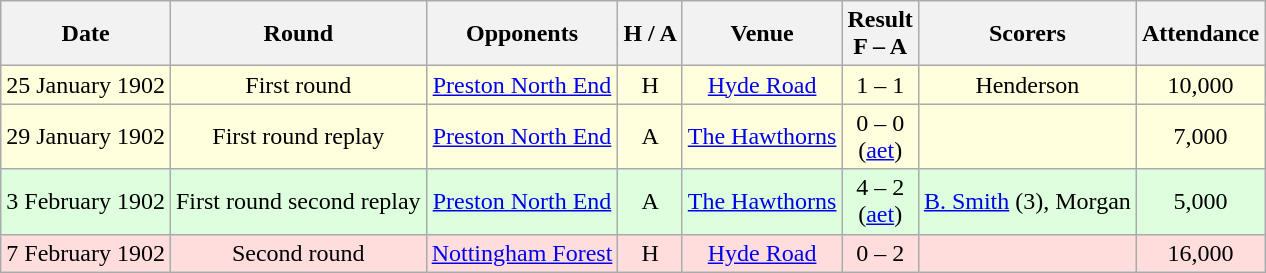<table class="wikitable" style="text-align:center">
<tr>
<th>Date</th>
<th>Round</th>
<th>Opponents</th>
<th>H / A</th>
<th>Venue</th>
<th>Result<br>F – A</th>
<th>Scorers</th>
<th>Attendance</th>
</tr>
<tr bgcolor="#ffffdd">
<td>25 January 1902</td>
<td>First round</td>
<td><a href='#'>Preston North End</a></td>
<td>H</td>
<td><a href='#'>Hyde Road</a></td>
<td>1 – 1</td>
<td>Henderson</td>
<td>10,000</td>
</tr>
<tr bgcolor="#ffffdd">
<td>29 January 1902</td>
<td>First round replay</td>
<td><a href='#'>Preston North End</a></td>
<td>A</td>
<td><a href='#'>The Hawthorns</a></td>
<td>0 – 0<br>(<a href='#'>aet</a>)</td>
<td></td>
<td>7,000</td>
</tr>
<tr bgcolor="#ddffdd">
<td>3 February 1902</td>
<td>First round second replay</td>
<td><a href='#'>Preston North End</a></td>
<td>A</td>
<td><a href='#'>The Hawthorns</a></td>
<td>4 – 2<br>(<a href='#'>aet</a>)</td>
<td><a href='#'>B. Smith</a> (3), Morgan</td>
<td>5,000</td>
</tr>
<tr bgcolor="#ffdddd">
<td>7 February 1902</td>
<td>Second round</td>
<td><a href='#'>Nottingham Forest</a></td>
<td>H</td>
<td><a href='#'>Hyde Road</a></td>
<td>0 – 2</td>
<td></td>
<td>16,000</td>
</tr>
</table>
